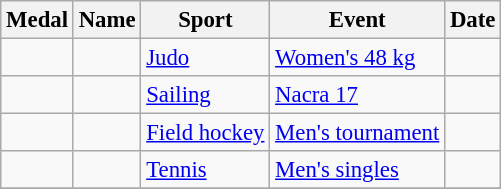<table class="wikitable sortable"  style="font-size:95%">
<tr>
<th>Medal</th>
<th>Name</th>
<th>Sport</th>
<th>Event</th>
<th>Date</th>
</tr>
<tr>
<td></td>
<td></td>
<td><a href='#'>Judo</a></td>
<td><a href='#'>Women's 48 kg</a></td>
<td></td>
</tr>
<tr>
<td></td>
<td> <br> </td>
<td><a href='#'>Sailing</a></td>
<td><a href='#'>Nacra 17</a></td>
<td></td>
</tr>
<tr>
<td></td>
<td>  <br></td>
<td><a href='#'>Field hockey</a></td>
<td><a href='#'>Men's tournament</a></td>
<td></td>
</tr>
<tr>
<td></td>
<td></td>
<td><a href='#'>Tennis</a></td>
<td><a href='#'>Men's singles</a></td>
<td></td>
</tr>
<tr>
</tr>
</table>
